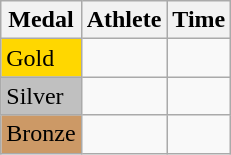<table class="wikitable">
<tr>
<th>Medal</th>
<th>Athlete</th>
<th>Time</th>
</tr>
<tr>
<td bgcolor="gold">Gold</td>
<td></td>
<td></td>
</tr>
<tr>
<td bgcolor="silver">Silver</td>
<td></td>
<td></td>
</tr>
<tr>
<td bgcolor="CC9966">Bronze</td>
<td></td>
<td></td>
</tr>
</table>
